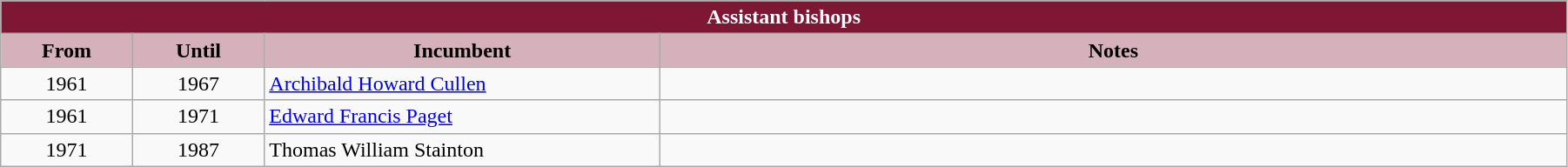<table class="wikitable" style="width: 95%;">
<tr>
<th colspan="4" style="background-color: #7F1734; color: white;">Assistant bishops</th>
</tr>
<tr>
<th style="background-color: #D4B1BB; width: 8%;">From</th>
<th style="background-color: #D4B1BB; width: 8%;">Until</th>
<th style="background-color: #D4B1BB; width: 24%;">Incumbent</th>
<th style="background-color: #D4B1BB; width: 55%;">Notes</th>
</tr>
<tr>
<td style="text-align: center;">1961</td>
<td style="text-align: center;">1967</td>
<td><a href='#'>Archibald Howard Cullen</a></td>
<td></td>
</tr>
<tr>
<td style="text-align: center;">1961</td>
<td style="text-align: center;">1971</td>
<td><a href='#'>Edward Francis Paget</a></td>
<td></td>
</tr>
<tr>
<td style="text-align: center;">1971</td>
<td style="text-align: center;">1987</td>
<td>Thomas William Stainton</td>
<td></td>
</tr>
</table>
